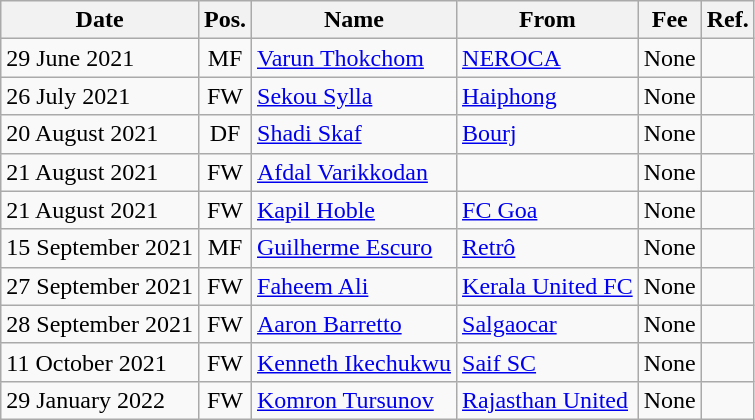<table class="wikitable sortable">
<tr>
<th>Date</th>
<th>Pos.</th>
<th>Name</th>
<th>From</th>
<th>Fee</th>
<th>Ref.</th>
</tr>
<tr>
<td>29 June 2021</td>
<td style="text-align:center;">MF</td>
<td style="text-align:left;"> <a href='#'>Varun Thokchom</a></td>
<td style="text-align:left;"> <a href='#'>NEROCA</a></td>
<td>None</td>
<td></td>
</tr>
<tr>
<td>26 July 2021</td>
<td style="text-align:center;">FW</td>
<td style="text-align:left;"> <a href='#'>Sekou Sylla</a></td>
<td style="text-align:left;"> <a href='#'>Haiphong</a></td>
<td>None</td>
<td></td>
</tr>
<tr>
<td>20 August 2021</td>
<td style="text-align:center;">DF</td>
<td style="text-align:left;"> <a href='#'>Shadi Skaf</a></td>
<td style="text-align:left;"> <a href='#'>Bourj</a></td>
<td>None</td>
<td></td>
</tr>
<tr>
<td>21 August 2021</td>
<td style="text-align:center;">FW</td>
<td style="text-align:left;"> <a href='#'>Afdal Varikkodan</a></td>
<td style="text-align:left;"></td>
<td>None</td>
<td></td>
</tr>
<tr>
<td>21 August 2021</td>
<td style="text-align:center;">FW</td>
<td style="text-align:left;"> <a href='#'>Kapil Hoble</a></td>
<td style="text-align:left;"> <a href='#'>FC Goa</a></td>
<td>None</td>
<td></td>
</tr>
<tr>
<td>15 September 2021</td>
<td style="text-align:center;">MF</td>
<td style="text-align:left;"> <a href='#'>Guilherme Escuro</a></td>
<td style="text-align:left;"> <a href='#'>Retrô</a></td>
<td>None</td>
<td></td>
</tr>
<tr>
<td>27 September 2021</td>
<td style="text-align:center;">FW</td>
<td style="text-align:left;"> <a href='#'>Faheem Ali</a></td>
<td style="text-align:left;"> <a href='#'>Kerala United FC</a></td>
<td>None</td>
<td></td>
</tr>
<tr>
<td>28 September 2021</td>
<td style="text-align:center;">FW</td>
<td style="text-align:left;"> <a href='#'>Aaron Barretto</a></td>
<td style="text-align:left;"> <a href='#'>Salgaocar</a></td>
<td>None</td>
<td></td>
</tr>
<tr>
<td>11 October 2021</td>
<td style="text-align:center;">FW</td>
<td style="text-align:left;"> <a href='#'>Kenneth Ikechukwu</a></td>
<td style="text-align:left;"> <a href='#'>Saif SC</a></td>
<td>None</td>
<td></td>
</tr>
<tr>
<td>29 January 2022</td>
<td style="text-align:center;">FW</td>
<td style="text-align:left;"> <a href='#'>Komron Tursunov</a></td>
<td style="text-align:left;"> <a href='#'>Rajasthan United</a></td>
<td>None</td>
<td></td>
</tr>
</table>
